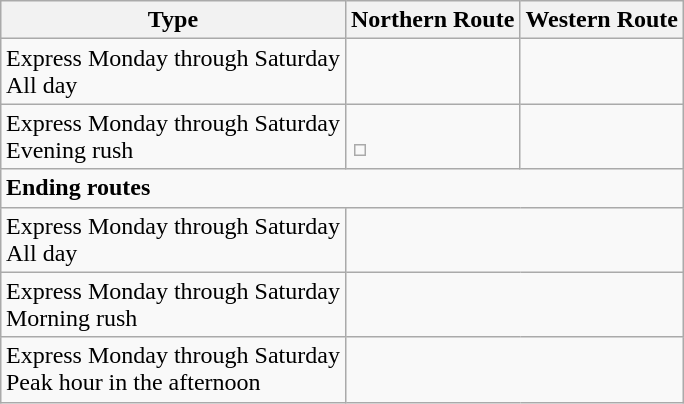<table class="wikitable" style="margin: 1em auto;">
<tr>
<th>Type</th>
<th>Northern Route</th>
<th>Western Route</th>
</tr>
<tr>
<td>Express Monday through Saturday<br>All day</td>
<td></td>
<td></td>
</tr>
<tr>
<td>Express Monday through Saturday<br>Evening rush</td>
<td><br><table style="border:0px;">
<tr>
<td></td>
</tr>
</table>
</td>
<td></td>
</tr>
<tr>
<td colspan="5"><strong>Ending routes</strong></td>
</tr>
<tr>
<td>Express Monday through Saturday<br>All day</td>
<td colspan="4"></td>
</tr>
<tr>
<td>Express Monday through Saturday<br>Morning rush</td>
<td colspan="4"></td>
</tr>
<tr>
<td>Express Monday through Saturday<br>Peak hour in the afternoon</td>
<td colspan="4"></td>
</tr>
</table>
